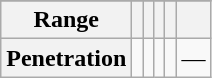<table class="wikitable">
<tr>
</tr>
<tr>
<th>Range</th>
<th></th>
<th></th>
<th></th>
<th></th>
<th></th>
</tr>
<tr>
<th>Penetration</th>
<td></td>
<td></td>
<td></td>
<td></td>
<td>—</td>
</tr>
</table>
